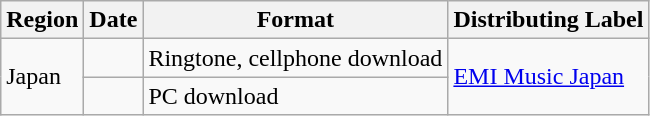<table class="wikitable">
<tr>
<th>Region</th>
<th>Date</th>
<th>Format</th>
<th>Distributing Label</th>
</tr>
<tr>
<td rowspan=2>Japan</td>
<td></td>
<td>Ringtone, cellphone download</td>
<td rowspan=2><a href='#'>EMI Music Japan</a></td>
</tr>
<tr>
<td></td>
<td>PC download</td>
</tr>
</table>
